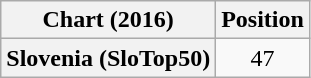<table class="wikitable sortable plainrowheaders">
<tr>
<th>Chart (2016)</th>
<th>Position</th>
</tr>
<tr>
<th scope="row">Slovenia (SloTop50)</th>
<td align=center>47</td>
</tr>
</table>
